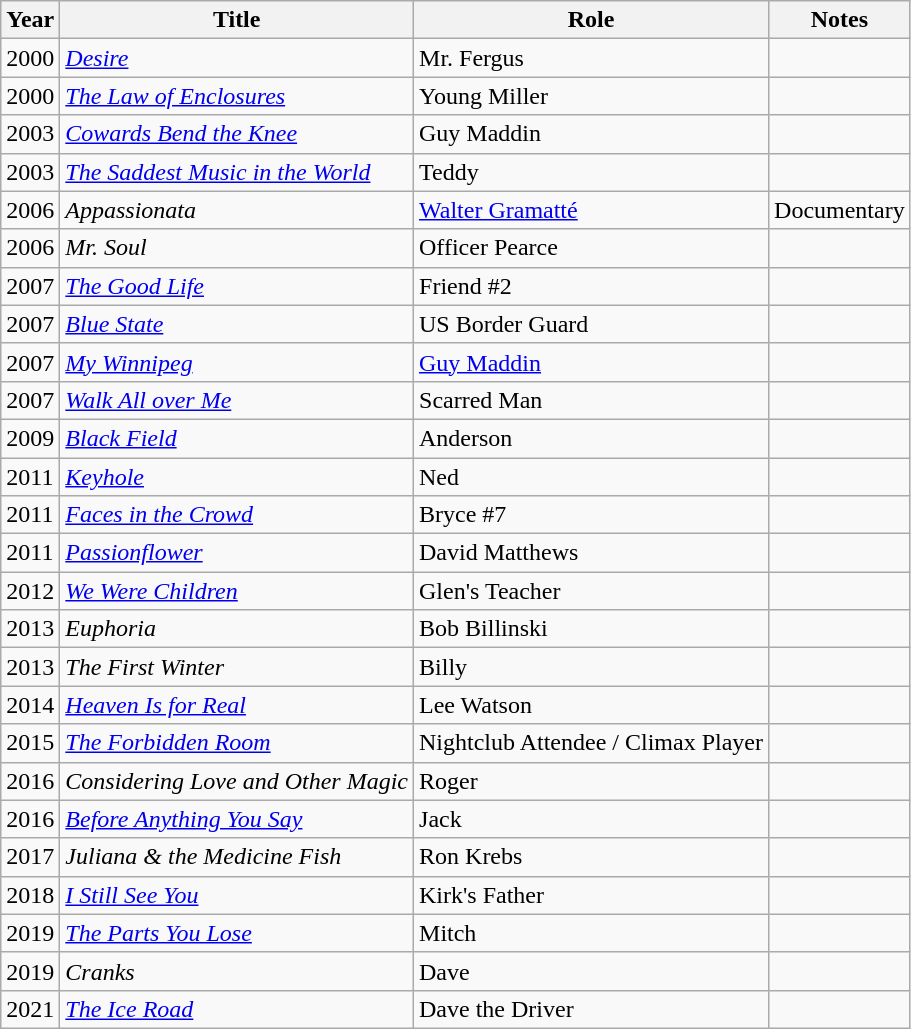<table class="wikitable sortable">
<tr>
<th>Year</th>
<th>Title</th>
<th>Role</th>
<th class="unsortable">Notes</th>
</tr>
<tr>
<td>2000</td>
<td><a href='#'><em>Desire</em></a></td>
<td>Mr. Fergus</td>
<td></td>
</tr>
<tr>
<td>2000</td>
<td data-sort-value="Law of Enclosures, The"><a href='#'><em>The Law of Enclosures</em></a></td>
<td>Young Miller</td>
<td></td>
</tr>
<tr>
<td>2003</td>
<td><em><a href='#'>Cowards Bend the Knee</a></em></td>
<td>Guy Maddin</td>
<td></td>
</tr>
<tr>
<td>2003</td>
<td data-sort-value="Saddest Music in the World, The"><em><a href='#'>The Saddest Music in the World</a></em></td>
<td>Teddy</td>
<td></td>
</tr>
<tr>
<td>2006</td>
<td><em>Appassionata</em></td>
<td><a href='#'>Walter Gramatté</a></td>
<td>Documentary</td>
</tr>
<tr>
<td>2006</td>
<td><em>Mr. Soul</em></td>
<td>Officer Pearce</td>
<td></td>
</tr>
<tr>
<td>2007</td>
<td data-sort-value="Good Life, The"><a href='#'><em>The Good Life</em></a></td>
<td>Friend #2</td>
<td></td>
</tr>
<tr>
<td>2007</td>
<td><a href='#'><em>Blue State</em></a></td>
<td>US Border Guard</td>
<td></td>
</tr>
<tr>
<td>2007</td>
<td><em><a href='#'>My Winnipeg</a></em></td>
<td><a href='#'>Guy Maddin</a></td>
<td></td>
</tr>
<tr>
<td>2007</td>
<td><em><a href='#'>Walk All over Me</a></em></td>
<td>Scarred Man</td>
<td></td>
</tr>
<tr>
<td>2009</td>
<td><em><a href='#'>Black Field</a></em></td>
<td>Anderson</td>
<td></td>
</tr>
<tr>
<td>2011</td>
<td><a href='#'><em>Keyhole</em></a></td>
<td>Ned</td>
<td></td>
</tr>
<tr>
<td>2011</td>
<td><a href='#'><em>Faces in the Crowd</em></a></td>
<td>Bryce #7</td>
<td></td>
</tr>
<tr>
<td>2011</td>
<td><a href='#'><em>Passionflower</em></a></td>
<td>David Matthews</td>
<td></td>
</tr>
<tr>
<td>2012</td>
<td><em><a href='#'>We Were Children</a></em></td>
<td>Glen's Teacher</td>
<td></td>
</tr>
<tr>
<td>2013</td>
<td><em>Euphoria</em></td>
<td>Bob Billinski</td>
<td></td>
</tr>
<tr>
<td>2013</td>
<td data-sort-value="First Winter, The"><em>The First Winter</em></td>
<td>Billy</td>
<td></td>
</tr>
<tr>
<td>2014</td>
<td><a href='#'><em>Heaven Is for Real</em></a></td>
<td>Lee Watson</td>
<td></td>
</tr>
<tr>
<td>2015</td>
<td data-sort-value="Forbidden Room, The"><a href='#'><em>The Forbidden Room</em></a></td>
<td>Nightclub Attendee / Climax Player</td>
<td></td>
</tr>
<tr>
<td>2016</td>
<td><em>Considering Love and Other Magic</em></td>
<td>Roger</td>
<td></td>
</tr>
<tr>
<td>2016</td>
<td><em><a href='#'>Before Anything You Say</a></em></td>
<td>Jack</td>
<td></td>
</tr>
<tr>
<td>2017</td>
<td><em>Juliana & the Medicine Fish</em></td>
<td>Ron Krebs</td>
<td></td>
</tr>
<tr>
<td>2018</td>
<td><a href='#'><em>I Still See You</em></a></td>
<td>Kirk's Father</td>
<td></td>
</tr>
<tr>
<td>2019</td>
<td data-sort-value="Parts You Lose, The"><em><a href='#'>The Parts You Lose</a></em></td>
<td>Mitch</td>
<td></td>
</tr>
<tr>
<td>2019</td>
<td><em>Cranks</em></td>
<td>Dave</td>
<td></td>
</tr>
<tr>
<td>2021</td>
<td data-sort-value="Ice Road, The"><em><a href='#'>The Ice Road</a></em></td>
<td>Dave the Driver</td>
<td></td>
</tr>
</table>
